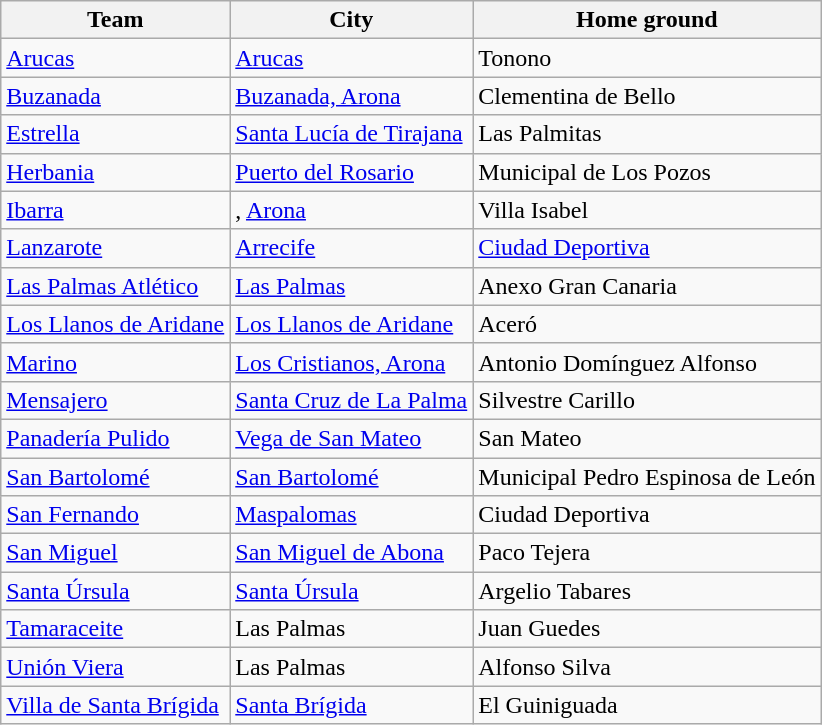<table class="wikitable sortable">
<tr>
<th>Team</th>
<th>City</th>
<th>Home ground</th>
</tr>
<tr>
<td><a href='#'>Arucas</a></td>
<td><a href='#'>Arucas</a></td>
<td>Tonono</td>
</tr>
<tr>
<td><a href='#'>Buzanada</a></td>
<td><a href='#'>Buzanada, Arona</a></td>
<td>Clementina de Bello</td>
</tr>
<tr>
<td><a href='#'>Estrella</a></td>
<td><a href='#'>Santa Lucía de Tirajana</a></td>
<td>Las Palmitas</td>
</tr>
<tr>
<td><a href='#'>Herbania</a></td>
<td><a href='#'>Puerto del Rosario</a></td>
<td>Municipal de Los Pozos</td>
</tr>
<tr>
<td><a href='#'>Ibarra</a></td>
<td>, <a href='#'>Arona</a></td>
<td>Villa Isabel</td>
</tr>
<tr>
<td><a href='#'>Lanzarote</a></td>
<td><a href='#'>Arrecife</a></td>
<td><a href='#'>Ciudad Deportiva</a></td>
</tr>
<tr>
<td><a href='#'>Las Palmas Atlético</a></td>
<td><a href='#'>Las Palmas</a></td>
<td>Anexo Gran Canaria</td>
</tr>
<tr>
<td><a href='#'>Los Llanos de Aridane</a></td>
<td><a href='#'>Los Llanos de Aridane</a></td>
<td>Aceró</td>
</tr>
<tr>
<td><a href='#'>Marino</a></td>
<td><a href='#'>Los Cristianos, Arona</a></td>
<td>Antonio Domínguez Alfonso</td>
</tr>
<tr>
<td><a href='#'>Mensajero</a></td>
<td><a href='#'>Santa Cruz de La Palma</a></td>
<td>Silvestre Carillo</td>
</tr>
<tr>
<td><a href='#'>Panadería Pulido</a></td>
<td><a href='#'>Vega de San Mateo</a></td>
<td>San Mateo</td>
</tr>
<tr>
<td><a href='#'>San Bartolomé</a></td>
<td><a href='#'>San Bartolomé</a></td>
<td>Municipal Pedro Espinosa de León</td>
</tr>
<tr>
<td><a href='#'>San Fernando</a></td>
<td><a href='#'>Maspalomas</a></td>
<td>Ciudad Deportiva</td>
</tr>
<tr>
<td><a href='#'>San Miguel</a></td>
<td><a href='#'>San Miguel de Abona</a></td>
<td>Paco Tejera</td>
</tr>
<tr>
<td><a href='#'>Santa Úrsula</a></td>
<td><a href='#'>Santa Úrsula</a></td>
<td>Argelio Tabares</td>
</tr>
<tr>
<td><a href='#'>Tamaraceite</a></td>
<td>Las Palmas</td>
<td>Juan Guedes</td>
</tr>
<tr>
<td><a href='#'>Unión Viera</a></td>
<td>Las Palmas</td>
<td>Alfonso Silva</td>
</tr>
<tr>
<td><a href='#'>Villa de Santa Brígida</a></td>
<td><a href='#'>Santa Brígida</a></td>
<td>El Guiniguada</td>
</tr>
</table>
